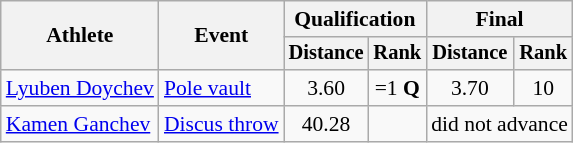<table class="wikitable" style="font-size:90%">
<tr>
<th rowspan=2>Athlete</th>
<th rowspan=2>Event</th>
<th colspan=2>Qualification</th>
<th colspan=2>Final</th>
</tr>
<tr style="font-size:95%">
<th>Distance</th>
<th>Rank</th>
<th>Distance</th>
<th>Rank</th>
</tr>
<tr align=center>
<td align=left><a href='#'>Lyuben Doychev</a></td>
<td style="text-align:left;"><a href='#'>Pole vault</a></td>
<td>3.60</td>
<td>=1 <strong>Q</strong></td>
<td>3.70</td>
<td>10</td>
</tr>
<tr align=center>
<td align=left><a href='#'>Kamen Ganchev</a></td>
<td style="text-align:left;"><a href='#'>Discus throw</a></td>
<td>40.28</td>
<td></td>
<td colspan=2>did not advance</td>
</tr>
</table>
